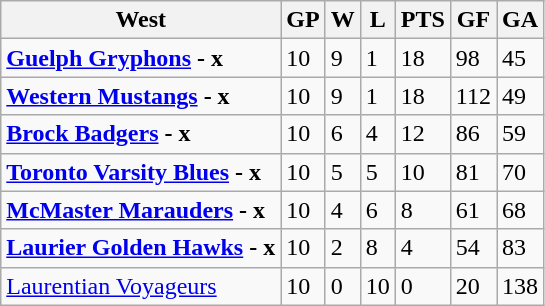<table class="wikitable">
<tr>
<th>West</th>
<th>GP</th>
<th>W</th>
<th>L</th>
<th>PTS</th>
<th>GF</th>
<th>GA</th>
</tr>
<tr>
<td><strong><a href='#'>Guelph Gryphons</a> - x</strong></td>
<td>10</td>
<td>9</td>
<td>1</td>
<td>18</td>
<td>98</td>
<td>45</td>
</tr>
<tr>
<td><strong><a href='#'>Western Mustangs</a> - x</strong></td>
<td>10</td>
<td>9</td>
<td>1</td>
<td>18</td>
<td>112</td>
<td>49</td>
</tr>
<tr>
<td><strong><a href='#'>Brock Badgers</a> - x</strong></td>
<td>10</td>
<td>6</td>
<td>4</td>
<td>12</td>
<td>86</td>
<td>59</td>
</tr>
<tr>
<td><strong><a href='#'>Toronto Varsity Blues</a> - x</strong></td>
<td>10</td>
<td>5</td>
<td>5</td>
<td>10</td>
<td>81</td>
<td>70</td>
</tr>
<tr>
<td><strong><a href='#'>McMaster Marauders</a> - x</strong></td>
<td>10</td>
<td>4</td>
<td>6</td>
<td>8</td>
<td>61</td>
<td>68</td>
</tr>
<tr>
<td><strong><a href='#'>Laurier Golden Hawks</a> - x</strong></td>
<td>10</td>
<td>2</td>
<td>8</td>
<td>4</td>
<td>54</td>
<td>83</td>
</tr>
<tr>
<td><a href='#'>Laurentian Voyageurs</a></td>
<td>10</td>
<td>0</td>
<td>10</td>
<td>0</td>
<td>20</td>
<td>138</td>
</tr>
</table>
